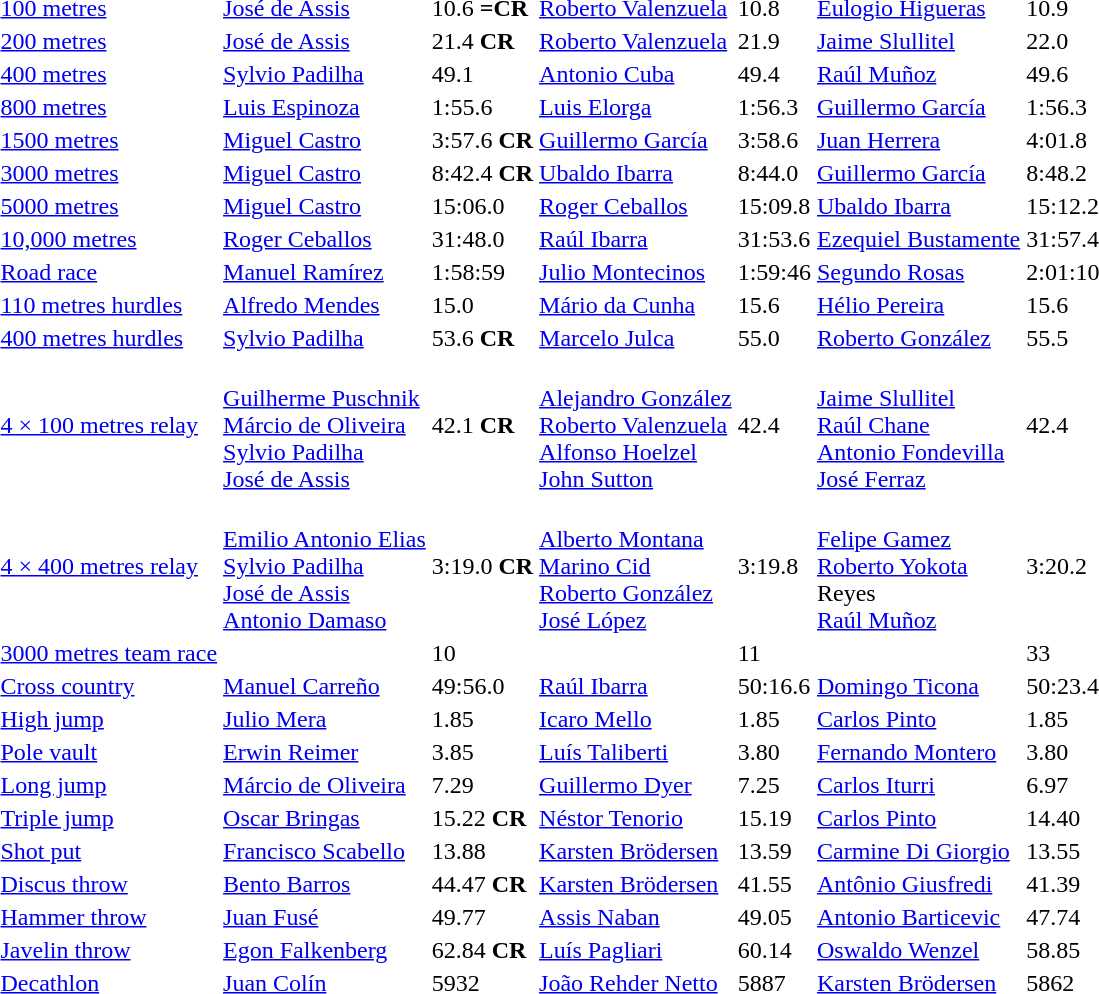<table>
<tr>
<td><a href='#'>100 metres</a></td>
<td><a href='#'>José de Assis</a><br> </td>
<td>10.6 <strong>=CR</strong></td>
<td><a href='#'>Roberto Valenzuela</a><br> </td>
<td>10.8</td>
<td><a href='#'>Eulogio Higueras</a><br> </td>
<td>10.9</td>
</tr>
<tr>
<td><a href='#'>200 metres</a></td>
<td><a href='#'>José de Assis</a><br> </td>
<td>21.4 <strong>CR</strong></td>
<td><a href='#'>Roberto Valenzuela</a><br> </td>
<td>21.9</td>
<td><a href='#'>Jaime Slullitel</a><br> </td>
<td>22.0</td>
</tr>
<tr>
<td><a href='#'>400 metres</a></td>
<td><a href='#'>Sylvio Padilha</a><br> </td>
<td>49.1</td>
<td><a href='#'>Antonio Cuba</a><br> </td>
<td>49.4</td>
<td><a href='#'>Raúl Muñoz</a><br> </td>
<td>49.6</td>
</tr>
<tr>
<td><a href='#'>800 metres</a></td>
<td><a href='#'>Luis Espinoza</a><br> </td>
<td>1:55.6</td>
<td><a href='#'>Luis Elorga</a><br> </td>
<td>1:56.3</td>
<td><a href='#'>Guillermo García</a><br> </td>
<td>1:56.3</td>
</tr>
<tr>
<td><a href='#'>1500 metres</a></td>
<td><a href='#'>Miguel Castro</a><br> </td>
<td>3:57.6 <strong>CR</strong></td>
<td><a href='#'>Guillermo García</a><br> </td>
<td>3:58.6</td>
<td><a href='#'>Juan Herrera</a><br> </td>
<td>4:01.8</td>
</tr>
<tr>
<td><a href='#'>3000 metres</a></td>
<td><a href='#'>Miguel Castro</a><br> </td>
<td>8:42.4 <strong>CR</strong></td>
<td><a href='#'>Ubaldo Ibarra</a><br> </td>
<td>8:44.0</td>
<td><a href='#'>Guillermo García</a><br> </td>
<td>8:48.2</td>
</tr>
<tr>
<td><a href='#'>5000 metres</a></td>
<td><a href='#'>Miguel Castro</a><br> </td>
<td>15:06.0</td>
<td><a href='#'>Roger Ceballos</a><br> </td>
<td>15:09.8</td>
<td><a href='#'>Ubaldo Ibarra</a><br> </td>
<td>15:12.2</td>
</tr>
<tr>
<td><a href='#'>10,000 metres</a></td>
<td><a href='#'>Roger Ceballos</a><br> </td>
<td>31:48.0</td>
<td><a href='#'>Raúl Ibarra</a><br> </td>
<td>31:53.6</td>
<td><a href='#'>Ezequiel Bustamente</a><br> </td>
<td>31:57.4</td>
</tr>
<tr>
<td><a href='#'>Road race</a></td>
<td><a href='#'>Manuel Ramírez</a><br> </td>
<td>1:58:59</td>
<td><a href='#'>Julio Montecinos</a><br> </td>
<td>1:59:46</td>
<td><a href='#'>Segundo Rosas</a><br> </td>
<td>2:01:10</td>
</tr>
<tr>
<td><a href='#'>110 metres hurdles</a></td>
<td><a href='#'>Alfredo Mendes</a><br> </td>
<td>15.0</td>
<td><a href='#'>Mário da Cunha</a><br> </td>
<td>15.6</td>
<td><a href='#'>Hélio Pereira</a><br> </td>
<td>15.6</td>
</tr>
<tr>
<td><a href='#'>400 metres hurdles</a></td>
<td><a href='#'>Sylvio Padilha</a><br> </td>
<td>53.6 <strong>CR</strong></td>
<td><a href='#'>Marcelo Julca</a><br> </td>
<td>55.0</td>
<td><a href='#'>Roberto González</a><br> </td>
<td>55.5</td>
</tr>
<tr>
<td><a href='#'>4 × 100 metres relay</a></td>
<td><br><a href='#'>Guilherme Puschnik</a><br><a href='#'>Márcio de Oliveira</a><br><a href='#'>Sylvio Padilha</a><br><a href='#'>José de Assis</a></td>
<td>42.1 <strong>CR</strong></td>
<td><br><a href='#'>Alejandro González</a><br><a href='#'>Roberto Valenzuela</a><br><a href='#'>Alfonso Hoelzel</a><br><a href='#'>John Sutton</a></td>
<td>42.4</td>
<td><br><a href='#'>Jaime Slullitel</a><br><a href='#'>Raúl Chane</a><br><a href='#'>Antonio Fondevilla</a><br><a href='#'>José Ferraz</a></td>
<td>42.4</td>
</tr>
<tr>
<td><a href='#'>4 × 400 metres relay</a></td>
<td><br><a href='#'>Emilio Antonio Elias</a><br><a href='#'>Sylvio Padilha</a><br><a href='#'>José de Assis</a><br><a href='#'>Antonio Damaso</a></td>
<td>3:19.0 <strong>CR</strong></td>
<td><br><a href='#'>Alberto Montana</a><br><a href='#'>Marino Cid</a><br><a href='#'>Roberto González</a><br><a href='#'>José López</a></td>
<td>3:19.8</td>
<td><br><a href='#'>Felipe Gamez</a><br><a href='#'>Roberto Yokota</a><br>Reyes<br><a href='#'>Raúl Muñoz</a></td>
<td>3:20.2</td>
</tr>
<tr>
<td><a href='#'>3000 metres team race</a></td>
<td></td>
<td>10</td>
<td></td>
<td>11</td>
<td></td>
<td>33</td>
</tr>
<tr>
<td><a href='#'>Cross country</a></td>
<td><a href='#'>Manuel Carreño</a><br> </td>
<td>49:56.0</td>
<td><a href='#'>Raúl Ibarra</a><br> </td>
<td>50:16.6</td>
<td><a href='#'>Domingo Ticona</a><br> </td>
<td>50:23.4</td>
</tr>
<tr>
<td><a href='#'>High jump</a></td>
<td><a href='#'>Julio Mera</a><br> </td>
<td>1.85</td>
<td><a href='#'>Icaro Mello</a><br> </td>
<td>1.85</td>
<td><a href='#'>Carlos Pinto</a><br> </td>
<td>1.85</td>
</tr>
<tr>
<td><a href='#'>Pole vault</a></td>
<td><a href='#'>Erwin Reimer</a><br> </td>
<td>3.85</td>
<td><a href='#'>Luís Taliberti</a><br> </td>
<td>3.80</td>
<td><a href='#'>Fernando Montero</a><br> </td>
<td>3.80</td>
</tr>
<tr>
<td><a href='#'>Long jump</a></td>
<td><a href='#'>Márcio de Oliveira</a><br> </td>
<td>7.29</td>
<td><a href='#'>Guillermo Dyer</a><br> </td>
<td>7.25</td>
<td><a href='#'>Carlos Iturri</a><br> </td>
<td>6.97</td>
</tr>
<tr>
<td><a href='#'>Triple jump</a></td>
<td><a href='#'>Oscar Bringas</a><br> </td>
<td>15.22 <strong>CR</strong></td>
<td><a href='#'>Néstor Tenorio</a><br> </td>
<td>15.19</td>
<td><a href='#'>Carlos Pinto</a><br> </td>
<td>14.40</td>
</tr>
<tr>
<td><a href='#'>Shot put</a></td>
<td><a href='#'>Francisco Scabello</a><br> </td>
<td>13.88</td>
<td><a href='#'>Karsten Brödersen</a><br> </td>
<td>13.59</td>
<td><a href='#'>Carmine Di Giorgio</a><br> </td>
<td>13.55</td>
</tr>
<tr>
<td><a href='#'>Discus throw</a></td>
<td><a href='#'>Bento Barros</a><br> </td>
<td>44.47 <strong>CR</strong></td>
<td><a href='#'>Karsten Brödersen</a><br> </td>
<td>41.55</td>
<td><a href='#'>Antônio Giusfredi</a><br> </td>
<td>41.39</td>
</tr>
<tr>
<td><a href='#'>Hammer throw</a></td>
<td><a href='#'>Juan Fusé</a><br> </td>
<td>49.77</td>
<td><a href='#'>Assis Naban</a><br> </td>
<td>49.05</td>
<td><a href='#'>Antonio Barticevic</a><br> </td>
<td>47.74</td>
</tr>
<tr>
<td><a href='#'>Javelin throw</a></td>
<td><a href='#'>Egon Falkenberg</a><br> </td>
<td>62.84 <strong>CR</strong></td>
<td><a href='#'>Luís Pagliari</a><br> </td>
<td>60.14</td>
<td><a href='#'>Oswaldo Wenzel</a><br> </td>
<td>58.85</td>
</tr>
<tr>
<td><a href='#'>Decathlon</a></td>
<td><a href='#'>Juan Colín</a><br> </td>
<td>5932</td>
<td><a href='#'>João Rehder Netto</a><br> </td>
<td>5887</td>
<td><a href='#'>Karsten Brödersen</a><br> </td>
<td>5862</td>
</tr>
</table>
